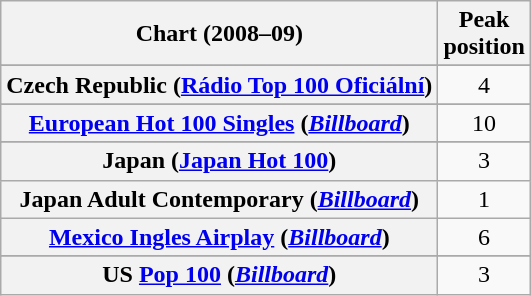<table class="wikitable sortable plainrowheaders" style="text-align:center">
<tr>
<th scope="col">Chart (2008–09)</th>
<th scope="col">Peak<br>position</th>
</tr>
<tr>
</tr>
<tr>
</tr>
<tr>
</tr>
<tr>
</tr>
<tr>
</tr>
<tr>
</tr>
<tr>
</tr>
<tr>
</tr>
<tr>
</tr>
<tr>
</tr>
<tr>
<th scope="row">Czech Republic (<a href='#'>Rádio Top 100 Oficiální</a>)</th>
<td>4</td>
</tr>
<tr>
</tr>
<tr>
<th scope="row"><a href='#'>European Hot 100 Singles</a> (<em><a href='#'>Billboard</a></em>)</th>
<td>10</td>
</tr>
<tr>
</tr>
<tr>
</tr>
<tr>
</tr>
<tr>
</tr>
<tr>
</tr>
<tr>
</tr>
<tr>
<th scope="row">Japan (<a href='#'>Japan Hot 100</a>)</th>
<td>3</td>
</tr>
<tr>
<th scope="row">Japan Adult Contemporary (<em><a href='#'>Billboard</a></em>)</th>
<td>1</td>
</tr>
<tr>
<th scope="row"><a href='#'>Mexico Ingles Airplay</a> (<em><a href='#'>Billboard</a></em>)</th>
<td>6</td>
</tr>
<tr>
</tr>
<tr>
</tr>
<tr>
</tr>
<tr>
</tr>
<tr>
</tr>
<tr>
</tr>
<tr>
</tr>
<tr>
</tr>
<tr>
</tr>
<tr>
</tr>
<tr>
</tr>
<tr>
</tr>
<tr>
</tr>
<tr>
</tr>
<tr>
</tr>
<tr>
<th scope="row">US <a href='#'>Pop 100</a> (<em><a href='#'>Billboard</a></em>)</th>
<td>3</td>
</tr>
</table>
